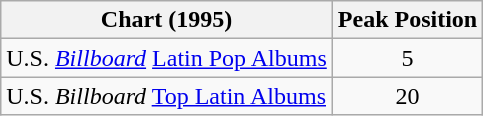<table class="wikitable">
<tr>
<th>Chart (1995)</th>
<th>Peak Position</th>
</tr>
<tr>
<td>U.S. <em><a href='#'>Billboard</a></em> <a href='#'>Latin Pop Albums</a></td>
<td align="center">5</td>
</tr>
<tr>
<td>U.S. <em>Billboard</em> <a href='#'>Top Latin Albums</a></td>
<td align="center">20</td>
</tr>
</table>
